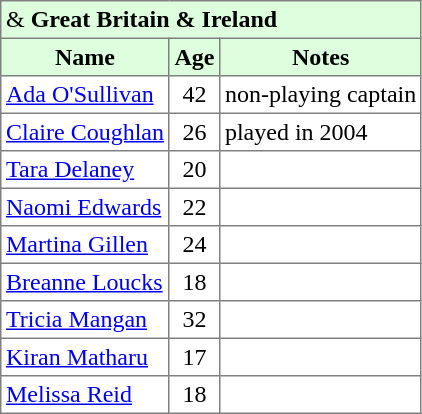<table border="1" cellpadding="3" style="border-collapse: collapse;">
<tr style="background:#ddffdd;">
<td colspan=5> &  <strong>Great Britain & Ireland</strong></td>
</tr>
<tr style="background:#ddffdd;">
<th>Name</th>
<th>Age</th>
<th>Notes</th>
</tr>
<tr>
<td> <a href='#'>Ada O'Sullivan</a></td>
<td align=center>42</td>
<td>non-playing captain</td>
</tr>
<tr>
<td> <a href='#'>Claire Coughlan</a></td>
<td align=center>26</td>
<td>played in 2004</td>
</tr>
<tr>
<td> <a href='#'>Tara Delaney</a></td>
<td align=center>20</td>
<td></td>
</tr>
<tr>
<td> <a href='#'>Naomi Edwards</a></td>
<td align=center>22</td>
<td></td>
</tr>
<tr>
<td> <a href='#'>Martina Gillen</a></td>
<td align=center>24</td>
<td></td>
</tr>
<tr>
<td> <a href='#'>Breanne Loucks</a></td>
<td align=center>18</td>
<td></td>
</tr>
<tr>
<td> <a href='#'>Tricia Mangan</a></td>
<td align=center>32</td>
<td></td>
</tr>
<tr>
<td> <a href='#'>Kiran Matharu</a></td>
<td align=center>17</td>
<td></td>
</tr>
<tr>
<td> <a href='#'>Melissa Reid</a></td>
<td align=center>18</td>
<td></td>
</tr>
</table>
